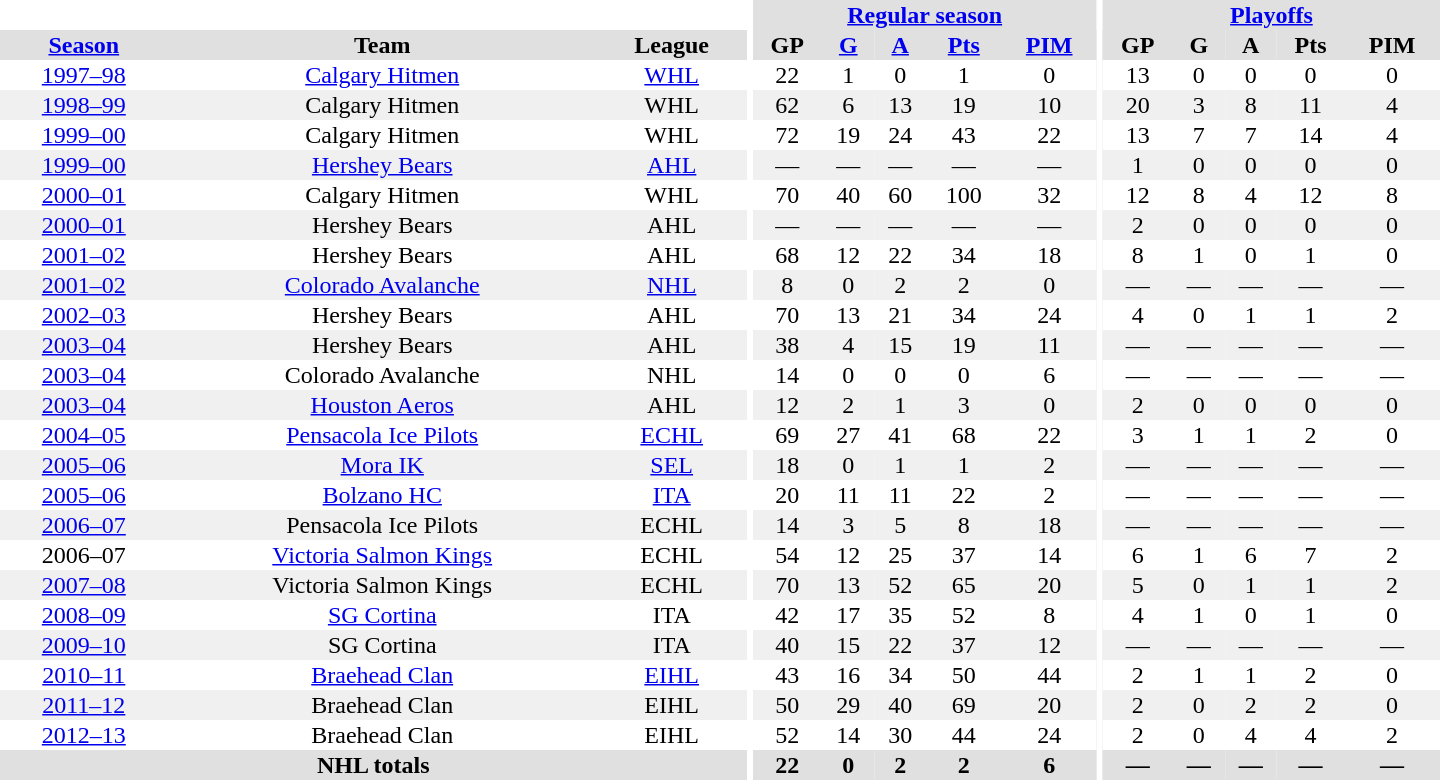<table border="0" cellpadding="1" cellspacing="0" style="text-align:center; width:60em">
<tr bgcolor="#e0e0e0">
<th colspan="3" bgcolor="#ffffff"></th>
<th rowspan="100" bgcolor="#ffffff"></th>
<th colspan="5"><a href='#'>Regular season</a></th>
<th rowspan="100" bgcolor="#ffffff"></th>
<th colspan="5"><a href='#'>Playoffs</a></th>
</tr>
<tr bgcolor="#e0e0e0">
<th><a href='#'>Season</a></th>
<th>Team</th>
<th>League</th>
<th>GP</th>
<th><a href='#'>G</a></th>
<th><a href='#'>A</a></th>
<th><a href='#'>Pts</a></th>
<th><a href='#'>PIM</a></th>
<th>GP</th>
<th>G</th>
<th>A</th>
<th>Pts</th>
<th>PIM</th>
</tr>
<tr>
<td><a href='#'>1997–98</a></td>
<td><a href='#'>Calgary Hitmen</a></td>
<td><a href='#'>WHL</a></td>
<td>22</td>
<td>1</td>
<td>0</td>
<td>1</td>
<td>0</td>
<td>13</td>
<td>0</td>
<td>0</td>
<td>0</td>
<td>0</td>
</tr>
<tr bgcolor="#f0f0f0">
<td><a href='#'>1998–99</a></td>
<td>Calgary Hitmen</td>
<td>WHL</td>
<td>62</td>
<td>6</td>
<td>13</td>
<td>19</td>
<td>10</td>
<td>20</td>
<td>3</td>
<td>8</td>
<td>11</td>
<td>4</td>
</tr>
<tr>
<td><a href='#'>1999–00</a></td>
<td>Calgary Hitmen</td>
<td>WHL</td>
<td>72</td>
<td>19</td>
<td>24</td>
<td>43</td>
<td>22</td>
<td>13</td>
<td>7</td>
<td>7</td>
<td>14</td>
<td>4</td>
</tr>
<tr bgcolor="#f0f0f0">
<td><a href='#'>1999–00</a></td>
<td><a href='#'>Hershey Bears</a></td>
<td><a href='#'>AHL</a></td>
<td>—</td>
<td>—</td>
<td>—</td>
<td>—</td>
<td>—</td>
<td>1</td>
<td>0</td>
<td>0</td>
<td>0</td>
<td>0</td>
</tr>
<tr>
<td><a href='#'>2000–01</a></td>
<td>Calgary Hitmen</td>
<td>WHL</td>
<td>70</td>
<td>40</td>
<td>60</td>
<td>100</td>
<td>32</td>
<td>12</td>
<td>8</td>
<td>4</td>
<td>12</td>
<td>8</td>
</tr>
<tr bgcolor="#f0f0f0">
<td><a href='#'>2000–01</a></td>
<td>Hershey Bears</td>
<td>AHL</td>
<td>—</td>
<td>—</td>
<td>—</td>
<td>—</td>
<td>—</td>
<td>2</td>
<td>0</td>
<td>0</td>
<td>0</td>
<td>0</td>
</tr>
<tr>
<td><a href='#'>2001–02</a></td>
<td>Hershey Bears</td>
<td>AHL</td>
<td>68</td>
<td>12</td>
<td>22</td>
<td>34</td>
<td>18</td>
<td>8</td>
<td>1</td>
<td>0</td>
<td>1</td>
<td>0</td>
</tr>
<tr bgcolor="#f0f0f0">
<td><a href='#'>2001–02</a></td>
<td><a href='#'>Colorado Avalanche</a></td>
<td><a href='#'>NHL</a></td>
<td>8</td>
<td>0</td>
<td>2</td>
<td>2</td>
<td>0</td>
<td>—</td>
<td>—</td>
<td>—</td>
<td>—</td>
<td>—</td>
</tr>
<tr>
<td><a href='#'>2002–03</a></td>
<td>Hershey Bears</td>
<td>AHL</td>
<td>70</td>
<td>13</td>
<td>21</td>
<td>34</td>
<td>24</td>
<td>4</td>
<td>0</td>
<td>1</td>
<td>1</td>
<td>2</td>
</tr>
<tr bgcolor="#f0f0f0">
<td><a href='#'>2003–04</a></td>
<td>Hershey Bears</td>
<td>AHL</td>
<td>38</td>
<td>4</td>
<td>15</td>
<td>19</td>
<td>11</td>
<td>—</td>
<td>—</td>
<td>—</td>
<td>—</td>
<td>—</td>
</tr>
<tr>
<td><a href='#'>2003–04</a></td>
<td>Colorado Avalanche</td>
<td>NHL</td>
<td>14</td>
<td>0</td>
<td>0</td>
<td>0</td>
<td>6</td>
<td>—</td>
<td>—</td>
<td>—</td>
<td>—</td>
<td>—</td>
</tr>
<tr bgcolor="#f0f0f0">
<td><a href='#'>2003–04</a></td>
<td><a href='#'>Houston Aeros</a></td>
<td>AHL</td>
<td>12</td>
<td>2</td>
<td>1</td>
<td>3</td>
<td>0</td>
<td>2</td>
<td>0</td>
<td>0</td>
<td>0</td>
<td>0</td>
</tr>
<tr>
<td><a href='#'>2004–05</a></td>
<td><a href='#'>Pensacola Ice Pilots</a></td>
<td><a href='#'>ECHL</a></td>
<td>69</td>
<td>27</td>
<td>41</td>
<td>68</td>
<td>22</td>
<td>3</td>
<td>1</td>
<td>1</td>
<td>2</td>
<td>0</td>
</tr>
<tr bgcolor="#f0f0f0">
<td><a href='#'>2005–06</a></td>
<td><a href='#'>Mora IK</a></td>
<td><a href='#'>SEL</a></td>
<td>18</td>
<td>0</td>
<td>1</td>
<td>1</td>
<td>2</td>
<td>—</td>
<td>—</td>
<td>—</td>
<td>—</td>
<td>—</td>
</tr>
<tr>
<td><a href='#'>2005–06</a></td>
<td><a href='#'>Bolzano HC</a></td>
<td><a href='#'>ITA</a></td>
<td>20</td>
<td>11</td>
<td>11</td>
<td>22</td>
<td>2</td>
<td>—</td>
<td>—</td>
<td>—</td>
<td>—</td>
<td>—</td>
</tr>
<tr bgcolor="#f0f0f0">
<td><a href='#'>2006–07</a></td>
<td>Pensacola Ice Pilots</td>
<td>ECHL</td>
<td>14</td>
<td>3</td>
<td>5</td>
<td>8</td>
<td>18</td>
<td>—</td>
<td>—</td>
<td>—</td>
<td>—</td>
<td>—</td>
</tr>
<tr>
<td>2006–07</td>
<td><a href='#'>Victoria Salmon Kings</a></td>
<td>ECHL</td>
<td>54</td>
<td>12</td>
<td>25</td>
<td>37</td>
<td>14</td>
<td>6</td>
<td>1</td>
<td>6</td>
<td>7</td>
<td>2</td>
</tr>
<tr bgcolor="#f0f0f0">
<td><a href='#'>2007–08</a></td>
<td>Victoria Salmon Kings</td>
<td>ECHL</td>
<td>70</td>
<td>13</td>
<td>52</td>
<td>65</td>
<td>20</td>
<td>5</td>
<td>0</td>
<td>1</td>
<td>1</td>
<td>2</td>
</tr>
<tr>
<td><a href='#'>2008–09</a></td>
<td><a href='#'>SG Cortina</a></td>
<td>ITA</td>
<td>42</td>
<td>17</td>
<td>35</td>
<td>52</td>
<td>8</td>
<td>4</td>
<td>1</td>
<td>0</td>
<td>1</td>
<td>0</td>
</tr>
<tr bgcolor="#f0f0f0">
<td><a href='#'>2009–10</a></td>
<td>SG Cortina</td>
<td>ITA</td>
<td>40</td>
<td>15</td>
<td>22</td>
<td>37</td>
<td>12</td>
<td>—</td>
<td>—</td>
<td>—</td>
<td>—</td>
<td>—</td>
</tr>
<tr>
<td><a href='#'>2010–11</a></td>
<td><a href='#'>Braehead Clan</a></td>
<td><a href='#'>EIHL</a></td>
<td>43</td>
<td>16</td>
<td>34</td>
<td>50</td>
<td>44</td>
<td>2</td>
<td>1</td>
<td>1</td>
<td>2</td>
<td>0</td>
</tr>
<tr bgcolor="#f0f0f0">
<td><a href='#'>2011–12</a></td>
<td>Braehead Clan</td>
<td>EIHL</td>
<td>50</td>
<td>29</td>
<td>40</td>
<td>69</td>
<td>20</td>
<td>2</td>
<td>0</td>
<td>2</td>
<td>2</td>
<td>0</td>
</tr>
<tr>
<td><a href='#'>2012–13</a></td>
<td>Braehead Clan</td>
<td>EIHL</td>
<td>52</td>
<td>14</td>
<td>30</td>
<td>44</td>
<td>24</td>
<td>2</td>
<td>0</td>
<td>4</td>
<td>4</td>
<td>2</td>
</tr>
<tr bgcolor="#e0e0e0">
<th colspan="3">NHL totals</th>
<th>22</th>
<th>0</th>
<th>2</th>
<th>2</th>
<th>6</th>
<th>—</th>
<th>—</th>
<th>—</th>
<th>—</th>
<th>—</th>
</tr>
</table>
